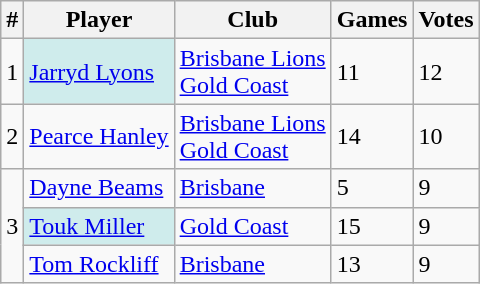<table class="wikitable">
<tr>
<th>#</th>
<th>Player</th>
<th>Club</th>
<th>Games</th>
<th>Votes</th>
</tr>
<tr>
<td>1</td>
<td style="background:#cfecec;"> <a href='#'>Jarryd Lyons</a></td>
<td><a href='#'>Brisbane Lions</a><br><a href='#'>Gold Coast</a></td>
<td>11</td>
<td>12</td>
</tr>
<tr>
<td>2</td>
<td> <a href='#'>Pearce Hanley</a></td>
<td><a href='#'>Brisbane Lions</a><br><a href='#'>Gold Coast</a></td>
<td>14</td>
<td>10</td>
</tr>
<tr>
<td rowspan="3">3</td>
<td> <a href='#'>Dayne Beams</a></td>
<td><a href='#'>Brisbane</a></td>
<td>5</td>
<td>9</td>
</tr>
<tr>
<td style="background:#cfecec;"> <a href='#'>Touk Miller</a></td>
<td><a href='#'>Gold Coast</a></td>
<td>15</td>
<td>9</td>
</tr>
<tr>
<td> <a href='#'>Tom Rockliff</a></td>
<td><a href='#'>Brisbane</a></td>
<td>13</td>
<td>9</td>
</tr>
</table>
